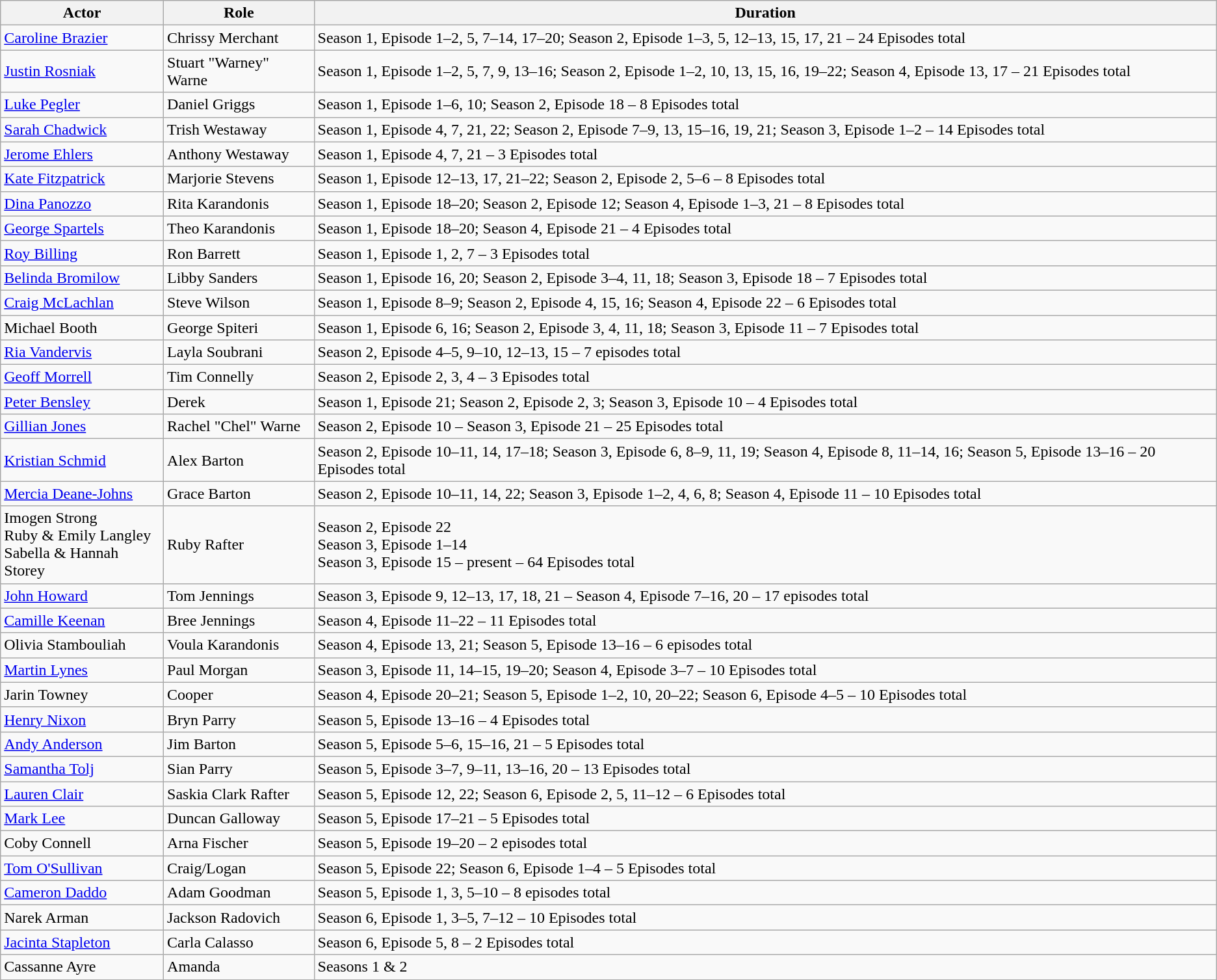<table class="wikitable">
<tr>
<th>Actor</th>
<th>Role</th>
<th>Duration</th>
</tr>
<tr>
<td><a href='#'>Caroline Brazier</a></td>
<td>Chrissy Merchant</td>
<td>Season 1, Episode 1–2, 5, 7–14, 17–20; Season 2, Episode 1–3, 5, 12–13, 15, 17, 21 – 24 Episodes total</td>
</tr>
<tr>
<td><a href='#'>Justin Rosniak</a></td>
<td>Stuart "Warney" Warne</td>
<td>Season 1, Episode 1–2, 5, 7, 9, 13–16; Season 2, Episode 1–2, 10, 13, 15, 16, 19–22; Season 4, Episode 13, 17 – 21 Episodes total</td>
</tr>
<tr>
<td><a href='#'>Luke Pegler</a></td>
<td>Daniel Griggs</td>
<td>Season 1, Episode 1–6, 10; Season 2, Episode 18 – 8 Episodes total</td>
</tr>
<tr>
<td><a href='#'>Sarah Chadwick</a></td>
<td>Trish Westaway</td>
<td>Season 1, Episode 4, 7, 21, 22; Season 2, Episode 7–9, 13, 15–16, 19, 21; Season 3, Episode 1–2 – 14 Episodes total</td>
</tr>
<tr>
<td><a href='#'>Jerome Ehlers</a></td>
<td>Anthony Westaway</td>
<td>Season 1, Episode 4, 7, 21 – 3 Episodes total</td>
</tr>
<tr>
<td><a href='#'>Kate Fitzpatrick</a></td>
<td>Marjorie Stevens</td>
<td>Season 1, Episode 12–13, 17, 21–22; Season 2, Episode 2, 5–6 – 8 Episodes total</td>
</tr>
<tr>
<td><a href='#'>Dina Panozzo</a></td>
<td>Rita Karandonis</td>
<td>Season 1, Episode 18–20; Season 2, Episode 12; Season 4, Episode 1–3, 21 – 8 Episodes total</td>
</tr>
<tr>
<td><a href='#'>George Spartels</a></td>
<td>Theo Karandonis</td>
<td>Season 1, Episode 18–20; Season 4, Episode 21 – 4 Episodes total</td>
</tr>
<tr>
<td><a href='#'>Roy Billing</a></td>
<td>Ron Barrett</td>
<td>Season 1, Episode 1, 2, 7 – 3 Episodes total</td>
</tr>
<tr>
<td><a href='#'>Belinda Bromilow</a></td>
<td>Libby Sanders</td>
<td>Season 1, Episode 16, 20; Season 2, Episode 3–4, 11, 18; Season 3, Episode 18 – 7 Episodes total</td>
</tr>
<tr>
<td><a href='#'>Craig McLachlan</a></td>
<td>Steve Wilson</td>
<td>Season 1, Episode 8–9; Season 2, Episode 4, 15, 16; Season 4, Episode 22 – 6 Episodes total</td>
</tr>
<tr>
<td>Michael Booth</td>
<td>George Spiteri</td>
<td>Season 1, Episode 6, 16; Season 2, Episode 3, 4, 11, 18; Season 3, Episode 11 – 7 Episodes total</td>
</tr>
<tr>
<td><a href='#'>Ria Vandervis</a></td>
<td>Layla Soubrani</td>
<td>Season 2, Episode 4–5, 9–10, 12–13, 15 – 7 episodes total</td>
</tr>
<tr>
<td><a href='#'>Geoff Morrell</a></td>
<td>Tim Connelly</td>
<td>Season 2, Episode 2, 3, 4 – 3 Episodes total</td>
</tr>
<tr>
<td><a href='#'>Peter Bensley</a></td>
<td>Derek</td>
<td>Season 1, Episode 21; Season 2, Episode 2, 3; Season 3, Episode 10 – 4 Episodes total</td>
</tr>
<tr>
<td><a href='#'>Gillian Jones</a></td>
<td>Rachel "Chel" Warne</td>
<td>Season 2, Episode 10 – Season 3, Episode 21 – 25 Episodes total</td>
</tr>
<tr>
<td><a href='#'>Kristian Schmid</a></td>
<td>Alex Barton</td>
<td>Season 2, Episode 10–11, 14, 17–18; Season 3, Episode 6, 8–9, 11, 19; Season 4, Episode 8, 11–14, 16; Season 5, Episode 13–16 – 20 Episodes total</td>
</tr>
<tr>
<td><a href='#'>Mercia Deane-Johns</a></td>
<td>Grace Barton</td>
<td>Season 2, Episode 10–11, 14, 22; Season 3, Episode 1–2, 4, 6, 8; Season 4, Episode 11 – 10 Episodes total</td>
</tr>
<tr>
<td>Imogen Strong <br> Ruby & Emily Langley <br> Sabella & Hannah Storey</td>
<td>Ruby Rafter</td>
<td>Season 2, Episode 22 <br> Season 3, Episode 1–14 <br> Season 3, Episode 15 – present – 64 Episodes total</td>
</tr>
<tr>
<td><a href='#'>John Howard</a></td>
<td>Tom Jennings</td>
<td>Season 3, Episode 9, 12–13, 17, 18, 21 – Season 4, Episode 7–16, 20 – 17 episodes total</td>
</tr>
<tr>
<td><a href='#'>Camille Keenan</a></td>
<td>Bree Jennings</td>
<td>Season 4, Episode 11–22 – 11 Episodes total</td>
</tr>
<tr>
<td>Olivia Stambouliah</td>
<td>Voula Karandonis</td>
<td>Season 4, Episode 13, 21; Season 5, Episode 13–16 – 6 episodes total</td>
</tr>
<tr>
<td><a href='#'>Martin Lynes</a></td>
<td>Paul Morgan</td>
<td>Season 3, Episode 11, 14–15, 19–20; Season 4, Episode 3–7 – 10 Episodes total</td>
</tr>
<tr>
<td>Jarin Towney</td>
<td>Cooper</td>
<td>Season 4, Episode 20–21; Season 5, Episode 1–2, 10, 20–22; Season 6, Episode 4–5 – 10 Episodes total</td>
</tr>
<tr>
<td><a href='#'>Henry Nixon</a></td>
<td>Bryn Parry</td>
<td>Season 5, Episode 13–16 – 4 Episodes total</td>
</tr>
<tr>
<td><a href='#'>Andy Anderson</a></td>
<td>Jim Barton</td>
<td>Season 5, Episode 5–6, 15–16, 21 – 5 Episodes total</td>
</tr>
<tr>
<td><a href='#'>Samantha Tolj</a></td>
<td>Sian Parry</td>
<td>Season 5, Episode 3–7, 9–11, 13–16, 20 – 13 Episodes total</td>
</tr>
<tr>
<td><a href='#'>Lauren Clair</a></td>
<td>Saskia Clark Rafter</td>
<td>Season 5, Episode 12, 22; Season 6, Episode 2, 5, 11–12 – 6 Episodes total</td>
</tr>
<tr>
<td><a href='#'>Mark Lee</a></td>
<td>Duncan Galloway</td>
<td>Season 5, Episode 17–21 – 5 Episodes total</td>
</tr>
<tr>
<td>Coby Connell</td>
<td>Arna Fischer</td>
<td>Season 5, Episode 19–20 – 2 episodes total</td>
</tr>
<tr>
<td><a href='#'>Tom O'Sullivan</a></td>
<td>Craig/Logan</td>
<td>Season 5, Episode 22; Season 6, Episode 1–4 – 5 Episodes total</td>
</tr>
<tr>
<td><a href='#'>Cameron Daddo</a></td>
<td>Adam Goodman</td>
<td>Season 5, Episode 1, 3, 5–10 – 8 episodes total</td>
</tr>
<tr>
<td>Narek Arman</td>
<td>Jackson Radovich</td>
<td>Season 6, Episode 1, 3–5, 7–12 – 10 Episodes total</td>
</tr>
<tr>
<td><a href='#'>Jacinta Stapleton</a></td>
<td>Carla Calasso</td>
<td>Season 6, Episode 5, 8 – 2 Episodes total</td>
</tr>
<tr>
<td>Cassanne Ayre</td>
<td>Amanda</td>
<td>Seasons 1 & 2</td>
</tr>
<tr>
</tr>
</table>
